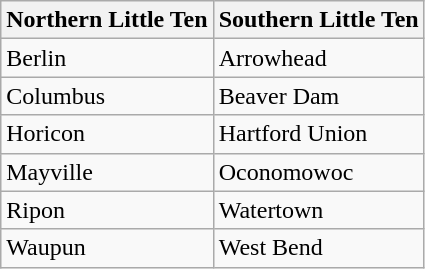<table class="wikitable">
<tr>
<th>Northern Little Ten</th>
<th>Southern Little Ten</th>
</tr>
<tr>
<td>Berlin</td>
<td>Arrowhead</td>
</tr>
<tr>
<td>Columbus</td>
<td>Beaver Dam</td>
</tr>
<tr>
<td>Horicon</td>
<td>Hartford Union</td>
</tr>
<tr>
<td>Mayville</td>
<td>Oconomowoc</td>
</tr>
<tr>
<td>Ripon</td>
<td>Watertown</td>
</tr>
<tr>
<td>Waupun</td>
<td>West Bend</td>
</tr>
</table>
